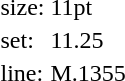<table style="margin-left:40px;">
<tr>
<td>size:</td>
<td>11pt</td>
</tr>
<tr>
<td>set:</td>
<td>11.25</td>
</tr>
<tr>
<td>line:</td>
<td>M.1355</td>
</tr>
</table>
